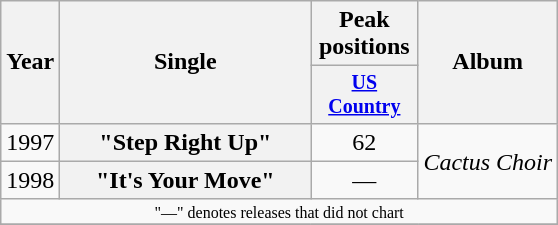<table class="wikitable plainrowheaders" style="text-align:center;">
<tr>
<th rowspan="2">Year</th>
<th rowspan="2" style="width:10em;">Single</th>
<th>Peak positions</th>
<th rowspan="2">Album</th>
</tr>
<tr style="font-size:smaller;">
<th width="65"><a href='#'>US Country</a><br></th>
</tr>
<tr>
<td>1997</td>
<th scope="row">"Step Right Up"</th>
<td>62</td>
<td align="left" rowspan="2"><em>Cactus Choir</em></td>
</tr>
<tr>
<td>1998</td>
<th scope="row">"It's Your Move"</th>
<td>—</td>
</tr>
<tr>
<td colspan="4" style="font-size:8pt">"—" denotes releases that did not chart</td>
</tr>
<tr>
</tr>
</table>
